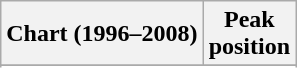<table class="wikitable sortable plainrowheaders" style="text-align:center">
<tr>
<th scope="col">Chart (1996–2008)</th>
<th scope="col">Peak<br>position</th>
</tr>
<tr>
</tr>
<tr>
</tr>
<tr>
</tr>
<tr>
</tr>
<tr>
</tr>
<tr>
</tr>
<tr>
</tr>
<tr>
</tr>
<tr>
</tr>
<tr>
</tr>
<tr>
</tr>
<tr>
</tr>
<tr>
</tr>
<tr>
</tr>
<tr>
</tr>
<tr>
</tr>
<tr>
</tr>
</table>
